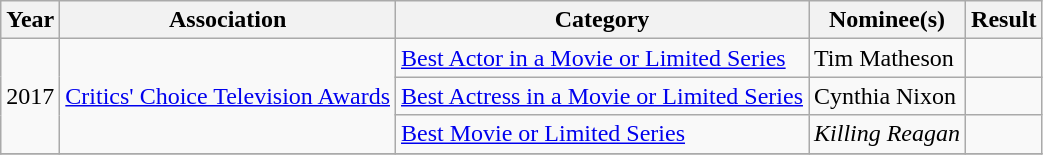<table class="wikitable sortable">
<tr>
<th>Year</th>
<th>Association</th>
<th>Category</th>
<th>Nominee(s)</th>
<th>Result</th>
</tr>
<tr>
<td rowspan="3">2017</td>
<td rowspan="3"><a href='#'>Critics' Choice Television Awards</a></td>
<td><a href='#'>Best Actor in a Movie or Limited Series</a></td>
<td>Tim Matheson</td>
<td></td>
</tr>
<tr>
<td><a href='#'>Best Actress in a Movie or Limited Series</a></td>
<td>Cynthia Nixon</td>
<td></td>
</tr>
<tr>
<td><a href='#'>Best Movie or Limited Series</a></td>
<td><em>Killing Reagan</em></td>
<td></td>
</tr>
<tr>
</tr>
</table>
